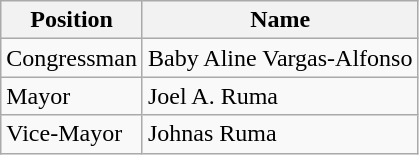<table class="wikitable">
<tr>
<th>Position</th>
<th>Name</th>
</tr>
<tr>
<td>Congressman</td>
<td>Baby Aline Vargas-Alfonso</td>
</tr>
<tr>
<td>Mayor</td>
<td>Joel A. Ruma</td>
</tr>
<tr>
<td>Vice-Mayor</td>
<td>Johnas Ruma</td>
</tr>
</table>
